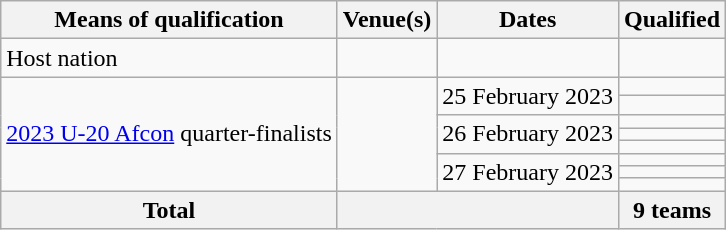<table class="wikitable">
<tr>
<th>Means of qualification</th>
<th>Venue(s)</th>
<th>Dates</th>
<th>Qualified</th>
</tr>
<tr>
<td>Host nation</td>
<td></td>
<td></td>
<td></td>
</tr>
<tr>
<td rowspan=8><a href='#'>2023 U-20 Afcon</a> quarter-finalists</td>
<td rowspan=8></td>
<td rowspan=2>25 February 2023</td>
<td></td>
</tr>
<tr>
<td></td>
</tr>
<tr>
<td rowspan=3>26 February 2023</td>
<td></td>
</tr>
<tr>
<td></td>
</tr>
<tr>
<td></td>
</tr>
<tr>
<td rowspan=3>27 February 2023</td>
<td></td>
</tr>
<tr>
<td></td>
</tr>
<tr>
<td><s></s></td>
</tr>
<tr>
<th>Total</th>
<th colspan=2></th>
<th>9 teams</th>
</tr>
</table>
